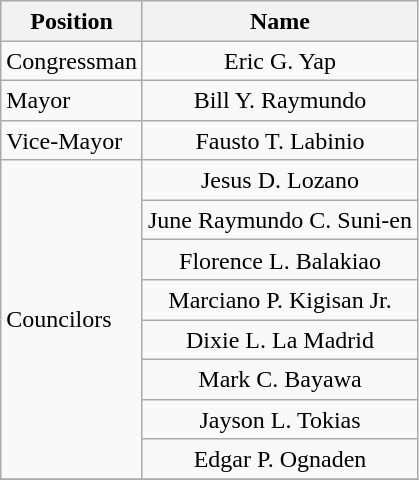<table class="wikitable" style="line-height:1.20em; font-size:100%;">
<tr>
<th>Position</th>
<th>Name</th>
</tr>
<tr>
<td>Congressman</td>
<td style="text-align:center;">Eric G. Yap</td>
</tr>
<tr>
<td>Mayor</td>
<td style="text-align:center;">Bill Y. Raymundo</td>
</tr>
<tr>
<td>Vice-Mayor</td>
<td style="text-align:center;">Fausto T. Labinio</td>
</tr>
<tr>
<td rowspan=8>Councilors</td>
<td style="text-align:center;">Jesus D. Lozano</td>
</tr>
<tr>
<td style="text-align:center;">June Raymundo C. Suni-en</td>
</tr>
<tr>
<td style="text-align:center;">Florence L. Balakiao</td>
</tr>
<tr>
<td style="text-align:center;">Marciano P. Kigisan Jr.</td>
</tr>
<tr>
<td style="text-align:center;">Dixie L. La Madrid</td>
</tr>
<tr>
<td style="text-align:center;">Mark C. Bayawa</td>
</tr>
<tr>
<td style="text-align:center;">Jayson L. Tokias</td>
</tr>
<tr>
<td style="text-align:center;">Edgar P. Ognaden</td>
</tr>
<tr>
</tr>
</table>
